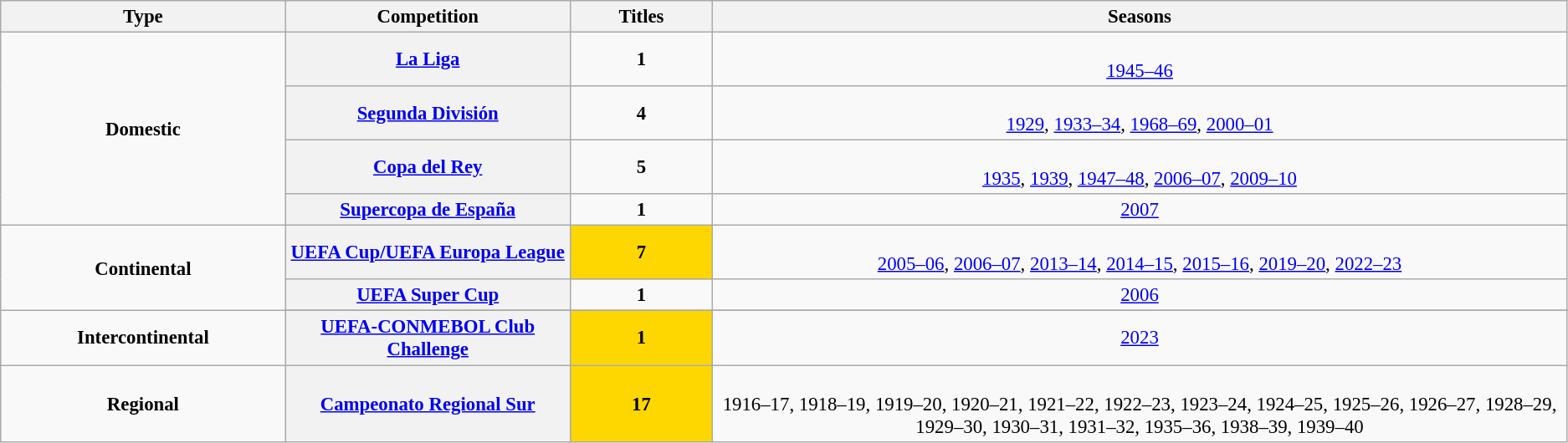<table class="wikitable plainrowheaders" style="font-size:95%; text-align:center;">
<tr>
<th style="width: 10%;">Type</th>
<th style="width: 10%;">Competition</th>
<th style="width: 5%;">Titles</th>
<th style="width: 30%;">Seasons</th>
</tr>
<tr>
<td rowspan="4"><strong>Domestic</strong></td>
<th scope=col><a href='#'>La Liga</a></th>
<td><strong>1</strong></td>
<td><br><a href='#'>1945–46</a></td>
</tr>
<tr>
<th scope=col><a href='#'>Segunda División</a></th>
<td><strong>4</strong></td>
<td><br><a href='#'>1929</a>, 
<a href='#'>1933–34</a>, 
<a href='#'>1968–69</a>, 
<a href='#'>2000–01</a></td>
</tr>
<tr>
<th scope=col><a href='#'>Copa del Rey</a></th>
<td><strong>5</strong></td>
<td><br><a href='#'>1935</a>,
<a href='#'>1939</a>,
<a href='#'>1947–48</a>,
<a href='#'>2006–07</a>,
<a href='#'>2009–10</a></td>
</tr>
<tr>
<th scope=col><a href='#'>Supercopa de España</a></th>
<td><strong>1</strong></td>
<td><a href='#'>2007</a></td>
</tr>
<tr>
<td rowspan="2"><strong>Continental</strong></td>
<th scope=col><a href='#'>UEFA Cup/UEFA Europa League</a></th>
<td scope=col style="background-color: gold"><strong>7</strong></td>
<td><br><a href='#'>2005–06</a>, 
<a href='#'>2006–07</a>, 
<a href='#'>2013–14</a>, 
<a href='#'>2014–15</a>, 
<a href='#'>2015–16</a>,
<a href='#'>2019–20</a>, 
<a href='#'>2022–23</a></td>
</tr>
<tr>
<th scope=col><a href='#'>UEFA Super Cup</a></th>
<td><strong>1</strong></td>
<td><a href='#'>2006</a></td>
</tr>
<tr>
<td rowspan="2"><strong>Intercontinental</strong></td>
</tr>
<tr>
<th scope=col><a href='#'>UEFA-CONMEBOL Club Challenge</a></th>
<td scope=col style="background-color: gold"><strong>1</strong></td>
<td><a href='#'>2023</a></td>
</tr>
<tr>
<td><strong>Regional</strong></td>
<th scope="col"><a href='#'>Campeonato Regional Sur</a></th>
<td scope="col" style="background-color: gold"><strong>17</strong></td>
<td><br>1916–17, 
1918–19, 
1919–20, 
1920–21, 
1921–22, 
1922–23, 
1923–24, 
1924–25, 
1925–26, 
1926–27, 
1928–29, 
1929–30, 
1930–31, 
1931–32, 
1935–36, 
1938–39, 
1939–40</td>
</tr>
</table>
